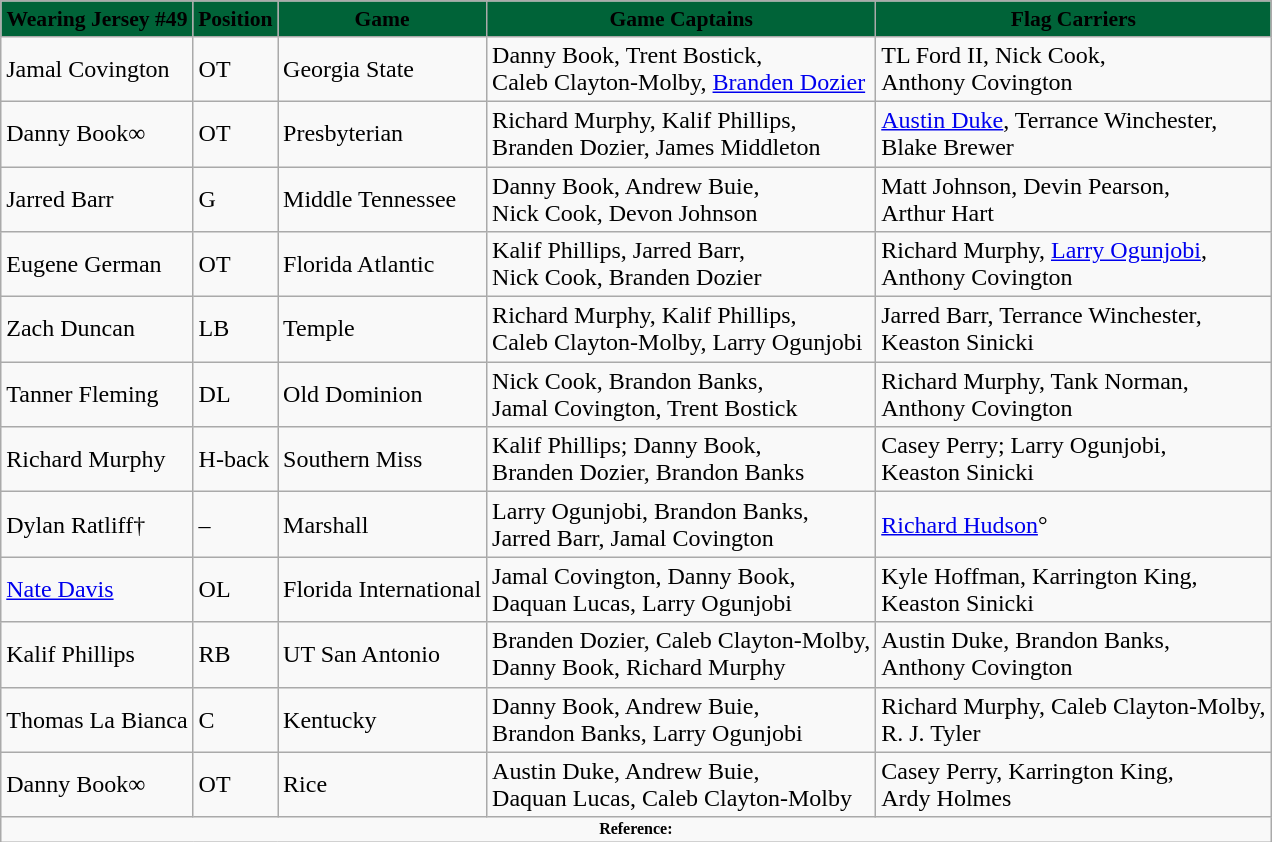<table class="wikitable">
<tr style="background:#006338; text-align:center; font-size:90%;">
<td><span><strong>Wearing Jersey #49</strong></span></td>
<td><span><strong>Position</strong></span></td>
<td><span><strong>Game</strong></span></td>
<td><span><strong>Game Captains</strong></span></td>
<td><span><strong>Flag Carriers</strong></span></td>
</tr>
<tr>
<td>Jamal Covington</td>
<td>OT</td>
<td>Georgia State</td>
<td>Danny Book, Trent Bostick,<br>Caleb Clayton-Molby, <a href='#'>Branden Dozier</a></td>
<td>TL Ford II, Nick Cook,<br>Anthony Covington</td>
</tr>
<tr>
<td>Danny Book∞</td>
<td>OT</td>
<td>Presbyterian</td>
<td>Richard Murphy, Kalif Phillips,<br>Branden Dozier, James Middleton</td>
<td><a href='#'>Austin Duke</a>, Terrance Winchester,<br>Blake Brewer</td>
</tr>
<tr>
<td>Jarred Barr</td>
<td>G</td>
<td>Middle Tennessee</td>
<td>Danny Book, Andrew Buie,<br>Nick Cook, Devon Johnson</td>
<td>Matt Johnson, Devin Pearson,<br>Arthur Hart</td>
</tr>
<tr>
<td>Eugene German</td>
<td>OT</td>
<td>Florida Atlantic</td>
<td>Kalif Phillips, Jarred Barr,<br>Nick Cook, Branden Dozier</td>
<td>Richard Murphy, <a href='#'>Larry Ogunjobi</a>,<br>Anthony Covington</td>
</tr>
<tr>
<td>Zach Duncan</td>
<td>LB</td>
<td>Temple</td>
<td>Richard Murphy, Kalif Phillips,<br>Caleb Clayton-Molby, Larry Ogunjobi</td>
<td>Jarred Barr, Terrance Winchester,<br>Keaston Sinicki</td>
</tr>
<tr>
<td>Tanner Fleming</td>
<td>DL</td>
<td>Old Dominion</td>
<td>Nick Cook, Brandon Banks,<br>Jamal Covington, Trent Bostick</td>
<td>Richard Murphy, Tank Norman,<br>Anthony Covington</td>
</tr>
<tr>
<td>Richard Murphy</td>
<td>H-back</td>
<td>Southern Miss</td>
<td>Kalif Phillips; Danny Book,<br>Branden Dozier, Brandon Banks</td>
<td>Casey Perry; Larry Ogunjobi,<br>Keaston Sinicki</td>
</tr>
<tr>
<td>Dylan Ratliff†</td>
<td>–</td>
<td>Marshall</td>
<td>Larry Ogunjobi, Brandon Banks,<br>Jarred Barr, Jamal Covington</td>
<td><a href='#'>Richard Hudson</a>°</td>
</tr>
<tr>
<td><a href='#'>Nate Davis</a></td>
<td>OL</td>
<td>Florida International</td>
<td>Jamal Covington, Danny Book,<br>Daquan Lucas, Larry Ogunjobi</td>
<td>Kyle Hoffman, Karrington King,<br>Keaston Sinicki</td>
</tr>
<tr>
<td>Kalif Phillips</td>
<td>RB</td>
<td>UT San Antonio</td>
<td>Branden Dozier, Caleb Clayton-Molby,<br>Danny Book, Richard Murphy</td>
<td>Austin Duke, Brandon Banks,<br>Anthony Covington</td>
</tr>
<tr>
<td>Thomas La Bianca</td>
<td>C</td>
<td>Kentucky</td>
<td>Danny Book, Andrew Buie,<br>Brandon Banks, Larry Ogunjobi</td>
<td>Richard Murphy, Caleb Clayton-Molby,<br>R. J. Tyler</td>
</tr>
<tr>
<td>Danny Book∞</td>
<td>OT</td>
<td>Rice</td>
<td>Austin Duke, Andrew Buie,<br>Daquan Lucas, Caleb Clayton-Molby</td>
<td>Casey Perry, Karrington King,<br>Ardy Holmes</td>
</tr>
<tr>
<td colspan="5" style="font-size: 8pt" align="center"><strong>Reference:</strong></td>
</tr>
</table>
